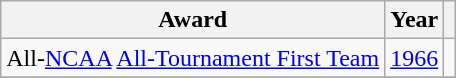<table class="wikitable">
<tr>
<th>Award</th>
<th>Year</th>
<th></th>
</tr>
<tr>
<td>All-<a href='#'>NCAA</a> <a href='#'>All-Tournament First Team</a></td>
<td><a href='#'>1966</a></td>
<td></td>
</tr>
<tr>
</tr>
</table>
